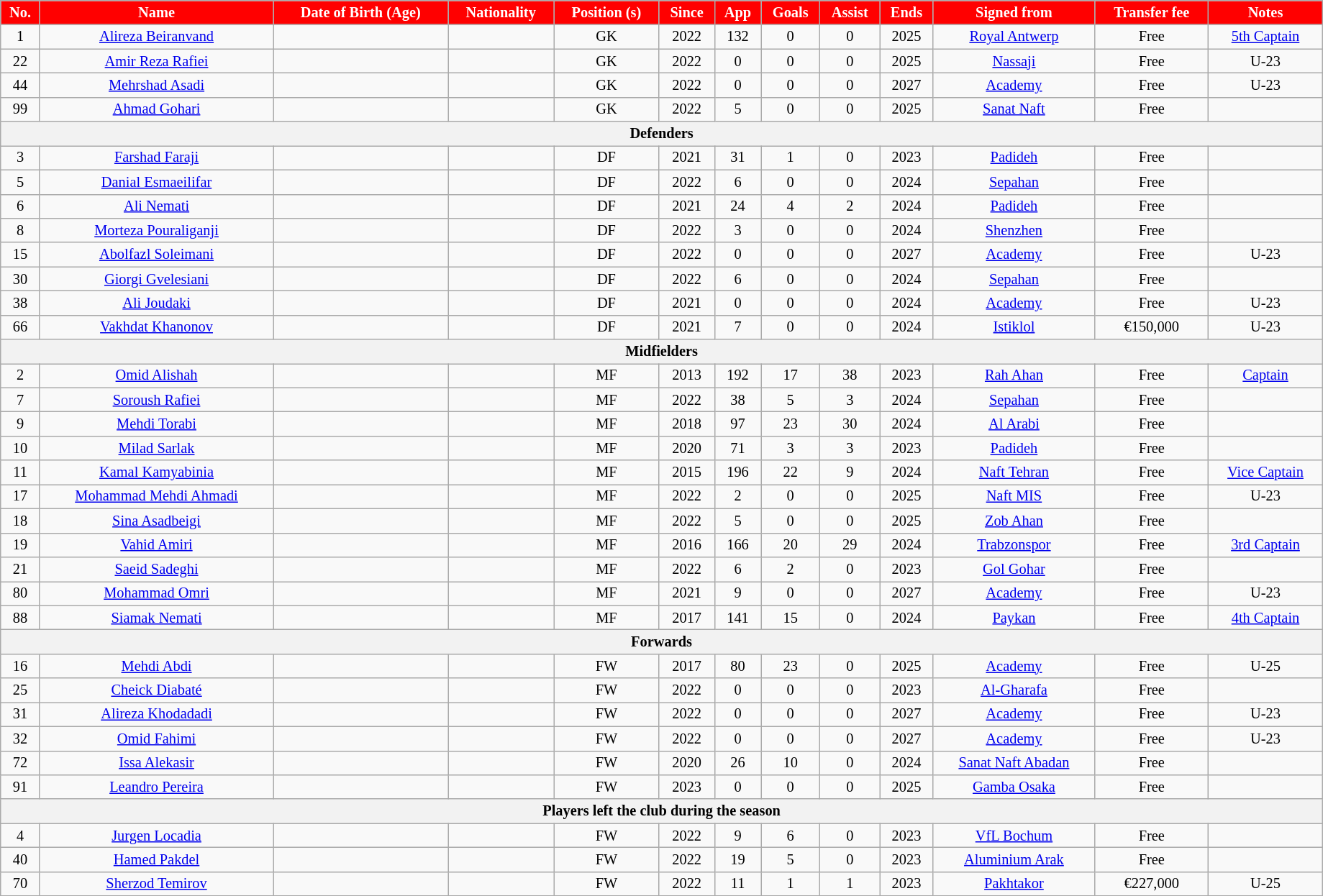<table class="wikitable"  style="text-align:center; font-size:85%; width:97%;">
<tr>
<th style="background: #f00; color:#fff" align=Left>No.</th>
<th style="background: #f00; color:#fff" align=Left>Name</th>
<th style="background: #f00; color:#fff" align=Left>Date of Birth (Age)</th>
<th style="background: #f00; color:#fff" align=Left>Nationality</th>
<th style="background: #f00; color:#fff" align=Left>Position (s)</th>
<th style="background: #f00; color:#fff" align=Left>Since</th>
<th style="background: #f00; color:#fff" align=Left>App</th>
<th style="background: #f00; color:#fff" align=Left>Goals</th>
<th style="background: #f00; color:#fff" align=Left>Assist</th>
<th style="background: #f00; color:#fff" align=Left>Ends</th>
<th style="background: #f00; color:#fff" align=Left>Signed from</th>
<th style="background: #f00; color:#fff" align=Left>Transfer fee</th>
<th style="background: #f00; color:#fff" align=Left>Notes</th>
</tr>
<tr>
<td>1</td>
<td><a href='#'>Alireza Beiranvand</a></td>
<td></td>
<td></td>
<td>GK</td>
<td>2022</td>
<td>132</td>
<td>0</td>
<td>0</td>
<td>2025</td>
<td> <a href='#'>Royal Antwerp</a></td>
<td>Free</td>
<td><a href='#'>5th Captain</a></td>
</tr>
<tr>
<td>22</td>
<td><a href='#'>Amir Reza Rafiei</a></td>
<td></td>
<td></td>
<td>GK</td>
<td>2022</td>
<td>0</td>
<td>0</td>
<td>0</td>
<td>2025</td>
<td><a href='#'>Nassaji</a></td>
<td>Free</td>
<td>U-23</td>
</tr>
<tr>
<td>44</td>
<td><a href='#'>Mehrshad Asadi</a></td>
<td></td>
<td></td>
<td>GK</td>
<td>2022</td>
<td>0</td>
<td>0</td>
<td>0</td>
<td>2027</td>
<td><a href='#'>Academy</a></td>
<td>Free</td>
<td>U-23</td>
</tr>
<tr>
<td>99</td>
<td><a href='#'>Ahmad Gohari</a></td>
<td></td>
<td></td>
<td>GK</td>
<td>2022</td>
<td>5</td>
<td>0</td>
<td>0</td>
<td>2025</td>
<td><a href='#'>Sanat Naft</a></td>
<td>Free</td>
<td></td>
</tr>
<tr>
<th colspan=13>Defenders</th>
</tr>
<tr>
<td>3</td>
<td><a href='#'>Farshad Faraji</a></td>
<td></td>
<td></td>
<td>DF</td>
<td>2021</td>
<td>31</td>
<td>1</td>
<td>0</td>
<td>2023</td>
<td><a href='#'>Padideh</a></td>
<td>Free</td>
<td></td>
</tr>
<tr>
<td>5</td>
<td><a href='#'>Danial Esmaeilifar</a></td>
<td></td>
<td></td>
<td>DF</td>
<td>2022</td>
<td>6</td>
<td>0</td>
<td>0</td>
<td>2024</td>
<td><a href='#'>Sepahan</a></td>
<td>Free</td>
<td></td>
</tr>
<tr>
<td>6</td>
<td><a href='#'>Ali Nemati</a></td>
<td></td>
<td></td>
<td>DF</td>
<td>2021</td>
<td>24</td>
<td>4</td>
<td>2</td>
<td>2024</td>
<td><a href='#'>Padideh</a></td>
<td>Free</td>
<td></td>
</tr>
<tr>
<td>8</td>
<td><a href='#'>Morteza Pouraliganji</a></td>
<td></td>
<td></td>
<td>DF</td>
<td>2022</td>
<td>3</td>
<td>0</td>
<td>0</td>
<td>2024</td>
<td> <a href='#'>Shenzhen</a></td>
<td>Free</td>
<td></td>
</tr>
<tr>
<td>15</td>
<td><a href='#'>Abolfazl Soleimani</a></td>
<td></td>
<td></td>
<td>DF</td>
<td>2022</td>
<td>0</td>
<td>0</td>
<td>0</td>
<td>2027</td>
<td><a href='#'>Academy</a></td>
<td>Free</td>
<td>U-23</td>
</tr>
<tr>
<td>30</td>
<td><a href='#'>Giorgi Gvelesiani</a></td>
<td></td>
<td></td>
<td>DF</td>
<td>2022</td>
<td>6</td>
<td>0</td>
<td>0</td>
<td>2024</td>
<td><a href='#'>Sepahan</a></td>
<td>Free</td>
<td></td>
</tr>
<tr>
<td>38</td>
<td><a href='#'>Ali Joudaki</a></td>
<td></td>
<td></td>
<td>DF</td>
<td>2021</td>
<td>0</td>
<td>0</td>
<td>0</td>
<td>2024</td>
<td><a href='#'>Academy</a></td>
<td>Free</td>
<td>U-23</td>
</tr>
<tr>
<td>66</td>
<td><a href='#'>Vakhdat Khanonov</a></td>
<td></td>
<td></td>
<td>DF</td>
<td>2021</td>
<td>7</td>
<td>0</td>
<td>0</td>
<td>2024</td>
<td><a href='#'>Istiklol</a></td>
<td>€150,000</td>
<td>U-23</td>
</tr>
<tr>
<th colspan=13>Midfielders</th>
</tr>
<tr>
<td>2</td>
<td><a href='#'>Omid Alishah</a></td>
<td></td>
<td></td>
<td>MF</td>
<td>2013</td>
<td>192</td>
<td>17</td>
<td>38</td>
<td>2023</td>
<td><a href='#'>Rah Ahan</a></td>
<td>Free</td>
<td><a href='#'>Captain</a></td>
</tr>
<tr>
<td>7</td>
<td><a href='#'>Soroush Rafiei</a></td>
<td></td>
<td></td>
<td>MF</td>
<td>2022</td>
<td>38</td>
<td>5</td>
<td>3</td>
<td>2024</td>
<td><a href='#'>Sepahan</a></td>
<td>Free</td>
<td></td>
</tr>
<tr>
<td>9</td>
<td><a href='#'>Mehdi Torabi</a></td>
<td></td>
<td></td>
<td>MF</td>
<td>2018</td>
<td>97</td>
<td>23</td>
<td>30</td>
<td>2024</td>
<td> <a href='#'>Al Arabi</a></td>
<td>Free</td>
<td></td>
</tr>
<tr>
<td>10</td>
<td><a href='#'>Milad Sarlak</a></td>
<td></td>
<td></td>
<td>MF</td>
<td>2020</td>
<td>71</td>
<td>3</td>
<td>3</td>
<td>2023</td>
<td><a href='#'>Padideh</a></td>
<td>Free</td>
<td></td>
</tr>
<tr>
<td>11</td>
<td><a href='#'>Kamal Kamyabinia</a></td>
<td></td>
<td></td>
<td>MF</td>
<td>2015</td>
<td>196</td>
<td>22</td>
<td>9</td>
<td>2024</td>
<td><a href='#'>Naft Tehran</a></td>
<td>Free</td>
<td><a href='#'>Vice Captain</a></td>
</tr>
<tr>
<td>17</td>
<td><a href='#'>Mohammad Mehdi Ahmadi</a></td>
<td></td>
<td></td>
<td>MF</td>
<td>2022</td>
<td>2</td>
<td>0</td>
<td>0</td>
<td>2025</td>
<td><a href='#'>Naft MIS</a></td>
<td>Free</td>
<td>U-23</td>
</tr>
<tr>
<td>18</td>
<td><a href='#'>Sina Asadbeigi</a></td>
<td></td>
<td></td>
<td>MF</td>
<td>2022</td>
<td>5</td>
<td>0</td>
<td>0</td>
<td>2025</td>
<td><a href='#'>Zob Ahan</a></td>
<td>Free</td>
<td></td>
</tr>
<tr>
<td>19</td>
<td><a href='#'>Vahid Amiri</a></td>
<td></td>
<td></td>
<td>MF</td>
<td>2016</td>
<td>166</td>
<td>20</td>
<td>29</td>
<td>2024</td>
<td> <a href='#'>Trabzonspor</a></td>
<td>Free</td>
<td><a href='#'>3rd Captain</a></td>
</tr>
<tr>
<td>21</td>
<td><a href='#'>Saeid Sadeghi</a></td>
<td></td>
<td></td>
<td>MF</td>
<td>2022</td>
<td>6</td>
<td>2</td>
<td>0</td>
<td>2023</td>
<td><a href='#'>Gol Gohar</a></td>
<td>Free</td>
<td></td>
</tr>
<tr>
<td>80</td>
<td><a href='#'>Mohammad Omri</a></td>
<td></td>
<td></td>
<td>MF</td>
<td>2021</td>
<td>9</td>
<td>0</td>
<td>0</td>
<td>2027</td>
<td><a href='#'>Academy</a></td>
<td>Free</td>
<td>U-23</td>
</tr>
<tr>
<td>88</td>
<td><a href='#'>Siamak Nemati</a></td>
<td></td>
<td></td>
<td>MF</td>
<td>2017</td>
<td>141</td>
<td>15</td>
<td>0</td>
<td>2024</td>
<td><a href='#'>Paykan</a></td>
<td>Free</td>
<td><a href='#'>4th Captain</a></td>
</tr>
<tr>
<th colspan=13>Forwards</th>
</tr>
<tr>
<td>16</td>
<td><a href='#'>Mehdi Abdi</a></td>
<td></td>
<td></td>
<td>FW</td>
<td>2017</td>
<td>80</td>
<td>23</td>
<td>0</td>
<td>2025</td>
<td><a href='#'>Academy</a></td>
<td>Free</td>
<td>U-25</td>
</tr>
<tr>
<td>25</td>
<td><a href='#'>Cheick Diabaté</a></td>
<td></td>
<td></td>
<td>FW</td>
<td>2022</td>
<td>0</td>
<td>0</td>
<td>0</td>
<td>2023</td>
<td> <a href='#'>Al-Gharafa</a></td>
<td>Free</td>
<td></td>
</tr>
<tr>
<td>31</td>
<td><a href='#'>Alireza Khodadadi</a></td>
<td></td>
<td></td>
<td>FW</td>
<td>2022</td>
<td>0</td>
<td>0</td>
<td>0</td>
<td>2027</td>
<td><a href='#'>Academy</a></td>
<td>Free</td>
<td>U-23</td>
</tr>
<tr>
<td>32</td>
<td><a href='#'>Omid Fahimi</a></td>
<td></td>
<td></td>
<td>FW</td>
<td>2022</td>
<td>0</td>
<td>0</td>
<td>0</td>
<td>2027</td>
<td><a href='#'>Academy</a></td>
<td>Free</td>
<td>U-23</td>
</tr>
<tr>
<td>72</td>
<td><a href='#'>Issa Alekasir</a></td>
<td></td>
<td></td>
<td>FW</td>
<td>2020</td>
<td>26</td>
<td>10</td>
<td>0</td>
<td>2024</td>
<td><a href='#'>Sanat Naft Abadan</a></td>
<td>Free</td>
<td></td>
</tr>
<tr>
<td>91</td>
<td><a href='#'>Leandro Pereira</a></td>
<td></td>
<td></td>
<td>FW</td>
<td>2023</td>
<td>0</td>
<td>0</td>
<td>0</td>
<td>2025</td>
<td> <a href='#'>Gamba Osaka</a></td>
<td>Free</td>
<td></td>
</tr>
<tr>
<th colspan=13>Players left the club during the season</th>
</tr>
<tr>
<td>4</td>
<td><a href='#'>Jurgen Locadia</a></td>
<td></td>
<td></td>
<td>FW</td>
<td>2022</td>
<td>9</td>
<td>6</td>
<td>0</td>
<td>2023</td>
<td> <a href='#'>VfL Bochum</a></td>
<td>Free</td>
<td></td>
</tr>
<tr>
<td>40</td>
<td><a href='#'>Hamed Pakdel</a></td>
<td></td>
<td></td>
<td>FW</td>
<td>2022</td>
<td>19</td>
<td>5</td>
<td>0</td>
<td>2023</td>
<td><a href='#'>Aluminium Arak</a></td>
<td>Free</td>
<td></td>
</tr>
<tr>
<td>70</td>
<td><a href='#'>Sherzod Temirov</a></td>
<td></td>
<td></td>
<td>FW</td>
<td>2022</td>
<td>11</td>
<td>1</td>
<td>1</td>
<td>2023</td>
<td> <a href='#'>Pakhtakor</a></td>
<td>€227,000</td>
<td>U-25</td>
</tr>
<tr>
</tr>
</table>
